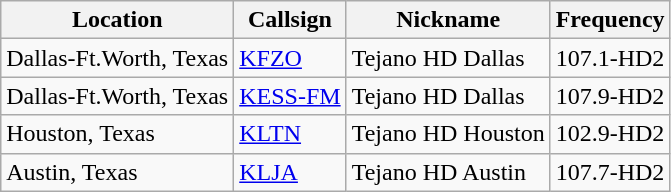<table class="wikitable sortable">
<tr>
<th>Location</th>
<th>Callsign</th>
<th>Nickname</th>
<th>Frequency</th>
</tr>
<tr>
<td>Dallas-Ft.Worth, Texas</td>
<td><a href='#'>KFZO</a></td>
<td>Tejano HD Dallas</td>
<td>107.1-HD2</td>
</tr>
<tr>
<td>Dallas-Ft.Worth, Texas</td>
<td><a href='#'>KESS-FM</a></td>
<td>Tejano HD Dallas</td>
<td>107.9-HD2</td>
</tr>
<tr>
<td>Houston, Texas</td>
<td><a href='#'>KLTN</a></td>
<td>Tejano HD Houston</td>
<td>102.9-HD2</td>
</tr>
<tr>
<td>Austin, Texas</td>
<td><a href='#'>KLJA</a></td>
<td>Tejano HD Austin</td>
<td>107.7-HD2</td>
</tr>
</table>
